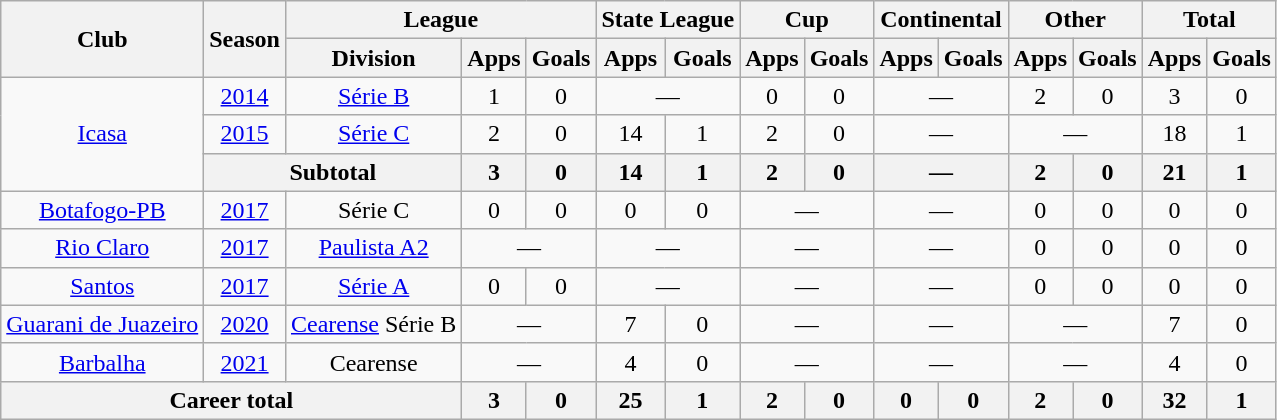<table class="wikitable" style="text-align: center;">
<tr>
<th rowspan="2">Club</th>
<th rowspan="2">Season</th>
<th colspan="3">League</th>
<th colspan="2">State League</th>
<th colspan="2">Cup</th>
<th colspan="2">Continental</th>
<th colspan="2">Other</th>
<th colspan="2">Total</th>
</tr>
<tr>
<th>Division</th>
<th>Apps</th>
<th>Goals</th>
<th>Apps</th>
<th>Goals</th>
<th>Apps</th>
<th>Goals</th>
<th>Apps</th>
<th>Goals</th>
<th>Apps</th>
<th>Goals</th>
<th>Apps</th>
<th>Goals</th>
</tr>
<tr>
<td rowspan="3" valign="center"><a href='#'>Icasa</a></td>
<td><a href='#'>2014</a></td>
<td><a href='#'>Série B</a></td>
<td>1</td>
<td>0</td>
<td colspan="2">—</td>
<td>0</td>
<td>0</td>
<td colspan="2">—</td>
<td>2</td>
<td>0</td>
<td>3</td>
<td>0</td>
</tr>
<tr>
<td><a href='#'>2015</a></td>
<td><a href='#'>Série C</a></td>
<td>2</td>
<td>0</td>
<td>14</td>
<td>1</td>
<td>2</td>
<td>0</td>
<td colspan="2">—</td>
<td colspan="2">—</td>
<td>18</td>
<td>1</td>
</tr>
<tr>
<th colspan="2">Subtotal</th>
<th>3</th>
<th>0</th>
<th>14</th>
<th>1</th>
<th>2</th>
<th>0</th>
<th colspan="2">—</th>
<th>2</th>
<th>0</th>
<th>21</th>
<th>1</th>
</tr>
<tr>
<td valign="center"><a href='#'>Botafogo-PB</a></td>
<td><a href='#'>2017</a></td>
<td>Série C</td>
<td>0</td>
<td>0</td>
<td>0</td>
<td>0</td>
<td colspan="2">—</td>
<td colspan="2">—</td>
<td>0</td>
<td>0</td>
<td>0</td>
<td>0</td>
</tr>
<tr>
<td valign="center"><a href='#'>Rio Claro</a></td>
<td><a href='#'>2017</a></td>
<td><a href='#'>Paulista A2</a></td>
<td colspan="2">—</td>
<td colspan="2">—</td>
<td colspan="2">—</td>
<td colspan="2">—</td>
<td>0</td>
<td>0</td>
<td>0</td>
<td>0</td>
</tr>
<tr>
<td valign="center"><a href='#'>Santos</a></td>
<td><a href='#'>2017</a></td>
<td><a href='#'>Série A</a></td>
<td>0</td>
<td>0</td>
<td colspan="2">—</td>
<td colspan="2">—</td>
<td colspan="2">—</td>
<td>0</td>
<td>0</td>
<td>0</td>
<td>0</td>
</tr>
<tr>
<td valign="center"><a href='#'>Guarani de Juazeiro</a></td>
<td><a href='#'>2020</a></td>
<td><a href='#'>Cearense</a> Série B</td>
<td colspan="2">—</td>
<td>7</td>
<td>0</td>
<td colspan="2">—</td>
<td colspan="2">—</td>
<td colspan="2">—</td>
<td>7</td>
<td>0</td>
</tr>
<tr>
<td valign="center"><a href='#'>Barbalha</a></td>
<td><a href='#'>2021</a></td>
<td>Cearense</td>
<td colspan="2">—</td>
<td>4</td>
<td>0</td>
<td colspan="2">—</td>
<td colspan="2">—</td>
<td colspan="2">—</td>
<td>4</td>
<td>0</td>
</tr>
<tr>
<th colspan="3">Career total</th>
<th>3</th>
<th>0</th>
<th>25</th>
<th>1</th>
<th>2</th>
<th>0</th>
<th>0</th>
<th>0</th>
<th>2</th>
<th>0</th>
<th>32</th>
<th>1</th>
</tr>
</table>
